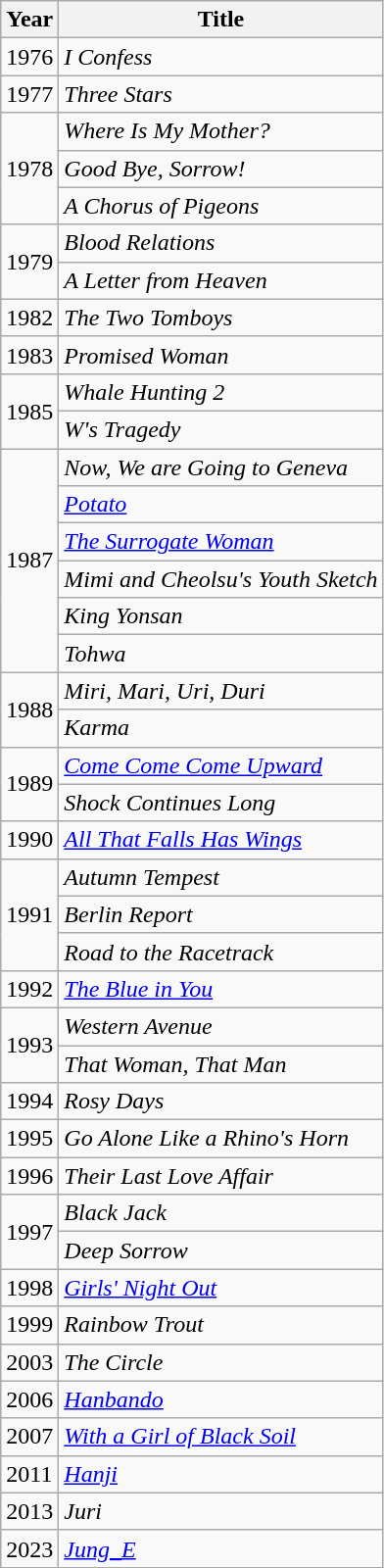<table class="wikitable sortable">
<tr>
<th>Year</th>
<th>Title</th>
</tr>
<tr>
<td>1976</td>
<td><em>I Confess</em></td>
</tr>
<tr>
<td>1977</td>
<td><em>Three Stars</em></td>
</tr>
<tr>
<td rowspan="3">1978</td>
<td><em>Where Is My Mother?</em></td>
</tr>
<tr>
<td><em>Good Bye, Sorrow!</em></td>
</tr>
<tr>
<td><em>A Chorus of Pigeons</em></td>
</tr>
<tr>
<td rowspan="2">1979</td>
<td><em>Blood Relations</em></td>
</tr>
<tr>
<td><em>A Letter from Heaven</em></td>
</tr>
<tr>
<td>1982</td>
<td><em>The Two Tomboys</em></td>
</tr>
<tr>
<td>1983</td>
<td><em>Promised Woman</em></td>
</tr>
<tr>
<td rowspan="2">1985</td>
<td><em>Whale Hunting 2</em></td>
</tr>
<tr>
<td><em>W's Tragedy</em></td>
</tr>
<tr>
<td rowspan="6">1987</td>
<td><em>Now, We are Going to Geneva</em></td>
</tr>
<tr>
<td><a href='#'><em>Potato</em></a></td>
</tr>
<tr>
<td><em><a href='#'>The Surrogate Woman</a></em></td>
</tr>
<tr>
<td><em>Mimi and Cheolsu's Youth Sketch</em></td>
</tr>
<tr>
<td><em>King Yonsan</em></td>
</tr>
<tr>
<td><em>Tohwa</em></td>
</tr>
<tr>
<td rowspan="2">1988</td>
<td><em>Miri, Mari, Uri, Duri</em></td>
</tr>
<tr>
<td><em>Karma</em></td>
</tr>
<tr>
<td rowspan="2">1989</td>
<td><em><a href='#'>Come Come Come Upward</a></em></td>
</tr>
<tr>
<td><em>Shock Continues Long</em></td>
</tr>
<tr>
<td>1990</td>
<td><em><a href='#'>All That Falls Has Wings</a></em></td>
</tr>
<tr>
<td rowspan="3">1991</td>
<td><em>Autumn Tempest</em></td>
</tr>
<tr>
<td><em>Berlin Report</em></td>
</tr>
<tr>
<td><em>Road to the Racetrack</em></td>
</tr>
<tr>
<td>1992</td>
<td><em><a href='#'>The Blue in You</a></em></td>
</tr>
<tr>
<td rowspan="2">1993</td>
<td><em>Western Avenue</em></td>
</tr>
<tr>
<td><em>That Woman, That Man</em></td>
</tr>
<tr>
<td>1994</td>
<td><em>Rosy Days</em></td>
</tr>
<tr>
<td>1995</td>
<td><em>Go Alone Like a Rhino's Horn</em></td>
</tr>
<tr>
<td>1996</td>
<td><em>Their Last Love Affair</em></td>
</tr>
<tr>
<td rowspan="2">1997</td>
<td><em>Black Jack</em></td>
</tr>
<tr>
<td><em>Deep Sorrow</em></td>
</tr>
<tr>
<td>1998</td>
<td><a href='#'><em>Girls' Night Out</em></a></td>
</tr>
<tr>
<td>1999</td>
<td><em>Rainbow Trout</em></td>
</tr>
<tr>
<td>2003</td>
<td><em>The Circle</em></td>
</tr>
<tr>
<td>2006</td>
<td><a href='#'><em>Hanbando</em></a></td>
</tr>
<tr>
<td>2007</td>
<td><em><a href='#'>With a Girl of Black Soil</a></em></td>
</tr>
<tr>
<td>2011</td>
<td><a href='#'><em>Hanji</em></a></td>
</tr>
<tr>
<td>2013</td>
<td><em>Juri</em></td>
</tr>
<tr>
<td>2023</td>
<td><em><a href='#'>Jung_E</a></em></td>
</tr>
</table>
